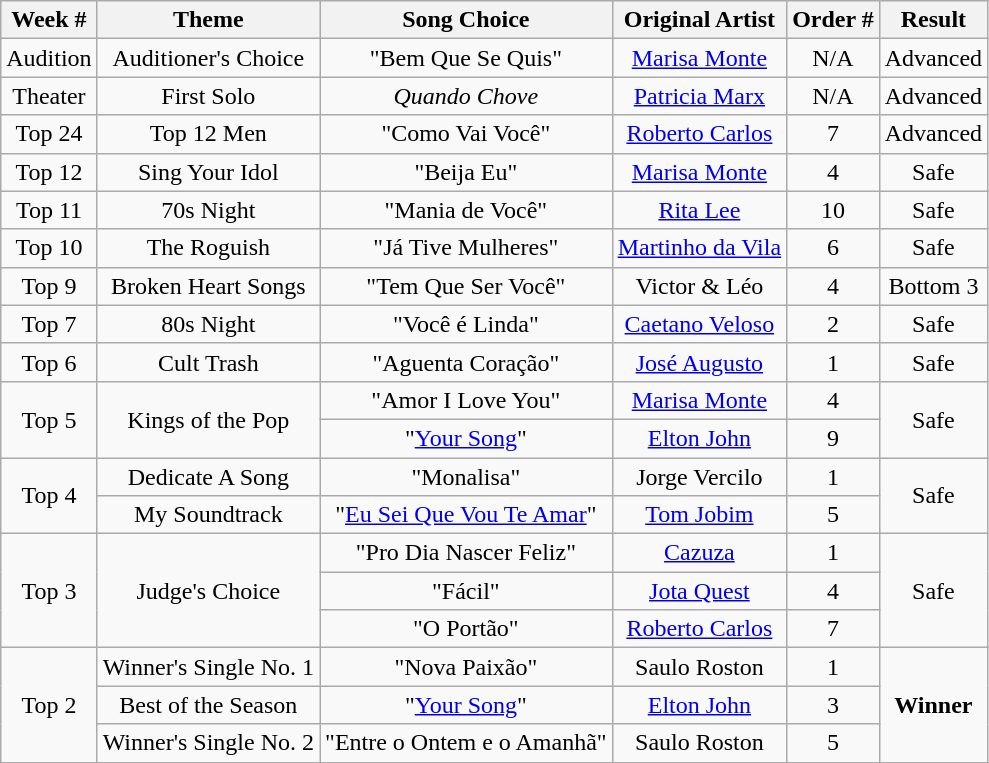<table class="wikitable" style="text-align: center;">
<tr>
<th>Week #</th>
<th>Theme</th>
<th>Song Choice</th>
<th>Original Artist</th>
<th>Order #</th>
<th>Result</th>
</tr>
<tr>
<td>Audition</td>
<td>Auditioner's Choice</td>
<td>"Bem Que Se Quis"</td>
<td><a href='#'>Marisa Monte</a></td>
<td>N/A</td>
<td>Advanced</td>
</tr>
<tr>
<td>Theater</td>
<td>First Solo</td>
<td><em>Quando Chove</em></td>
<td><a href='#'>Patricia Marx</a></td>
<td>N/A</td>
<td>Advanced</td>
</tr>
<tr>
<td>Top 24</td>
<td>Top 12 Men</td>
<td>"Como Vai Você"</td>
<td><a href='#'>Roberto Carlos</a></td>
<td>7</td>
<td>Advanced</td>
</tr>
<tr>
<td>Top 12</td>
<td>Sing Your Idol</td>
<td>"Beija Eu"</td>
<td><a href='#'>Marisa Monte</a></td>
<td>4</td>
<td>Safe</td>
</tr>
<tr>
<td>Top 11</td>
<td>70s Night</td>
<td>"Mania de Você"</td>
<td><a href='#'>Rita Lee</a></td>
<td>10</td>
<td>Safe</td>
</tr>
<tr>
<td>Top 10</td>
<td>The Roguish</td>
<td>"Já Tive Mulheres"</td>
<td><a href='#'>Martinho da Vila</a></td>
<td>6</td>
<td>Safe</td>
</tr>
<tr>
<td>Top 9</td>
<td>Broken Heart Songs</td>
<td>"Tem Que Ser Você"</td>
<td>Victor & Léo</td>
<td>4</td>
<td>Bottom 3</td>
</tr>
<tr>
<td>Top 7</td>
<td>80s Night</td>
<td>"Você é Linda"</td>
<td><a href='#'>Caetano Veloso</a></td>
<td>2</td>
<td>Safe</td>
</tr>
<tr>
<td>Top 6</td>
<td>Cult Trash</td>
<td>"Aguenta Coração"</td>
<td><a href='#'>José Augusto</a></td>
<td>1</td>
<td>Safe</td>
</tr>
<tr>
<td rowspan=2>Top 5</td>
<td rowspan=2>Kings of the Pop</td>
<td>"Amor I Love You"</td>
<td><a href='#'>Marisa Monte</a></td>
<td>4</td>
<td rowspan=2>Safe</td>
</tr>
<tr>
<td>"<a href='#'>Your Song</a>"</td>
<td><a href='#'>Elton John</a></td>
<td>9</td>
</tr>
<tr>
<td rowspan=2>Top 4</td>
<td>Dedicate A Song</td>
<td>"Monalisa"</td>
<td>Jorge Vercilo</td>
<td>1</td>
<td rowspan=2>Safe</td>
</tr>
<tr>
<td>My Soundtrack</td>
<td>"<a href='#'>Eu Sei Que Vou Te Amar</a>"</td>
<td><a href='#'>Tom Jobim</a></td>
<td>5</td>
</tr>
<tr>
<td rowspan=3>Top 3</td>
<td rowspan=3>Judge's Choice</td>
<td>"Pro Dia Nascer Feliz"</td>
<td><a href='#'>Cazuza</a></td>
<td>1</td>
<td rowspan=3>Safe</td>
</tr>
<tr>
<td>"Fácil"</td>
<td><a href='#'>Jota Quest</a></td>
<td>4</td>
</tr>
<tr>
<td>"O Portão"</td>
<td><a href='#'>Roberto Carlos</a></td>
<td>7</td>
</tr>
<tr>
<td rowspan=3>Top 2</td>
<td>Winner's Single No. 1</td>
<td>"Nova Paixão"</td>
<td>Saulo Roston</td>
<td>1</td>
<td rowspan=3><strong>Winner</strong></td>
</tr>
<tr>
<td>Best of the Season</td>
<td>"<a href='#'>Your Song</a>"</td>
<td><a href='#'>Elton John</a></td>
<td>3</td>
</tr>
<tr>
<td>Winner's Single No. 2</td>
<td>"Entre o Ontem e o Amanhã"</td>
<td>Saulo Roston</td>
<td>5</td>
</tr>
</table>
